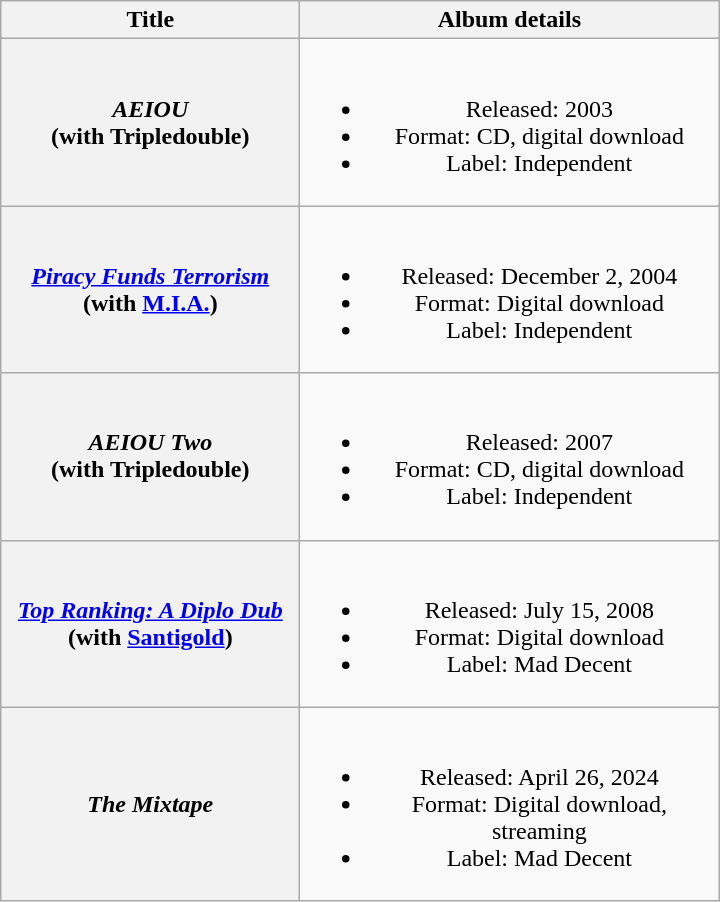<table class="wikitable plainrowheaders" style="text-align:center;">
<tr>
<th scope="col" style="width:12em;">Title</th>
<th scope="col" style="width:17em;">Album details</th>
</tr>
<tr>
<th scope="row"><em>AEIOU</em><br><span>(with Tripledouble)</span></th>
<td><br><ul><li>Released: 2003</li><li>Format: CD, digital download</li><li>Label: Independent</li></ul></td>
</tr>
<tr>
<th scope="row"><em><a href='#'>Piracy Funds Terrorism</a></em><br><span>(with <a href='#'>M.I.A.</a>)</span></th>
<td><br><ul><li>Released: December 2, 2004</li><li>Format: Digital download</li><li>Label: Independent</li></ul></td>
</tr>
<tr>
<th scope="row"><em>AEIOU Two</em><br><span>(with Tripledouble)</span></th>
<td><br><ul><li>Released: 2007</li><li>Format: CD, digital download</li><li>Label: Independent</li></ul></td>
</tr>
<tr>
<th scope="row"><em><a href='#'>Top Ranking: A Diplo Dub</a></em><br><span>(with <a href='#'>Santigold</a>)</span></th>
<td><br><ul><li>Released: July 15, 2008</li><li>Format: Digital download</li><li>Label: Mad Decent</li></ul></td>
</tr>
<tr>
<th scope="row"><em>The Mixtape</em><br></th>
<td><br><ul><li>Released: April 26, 2024</li><li>Format: Digital download, streaming</li><li>Label: Mad Decent</li></ul></td>
</tr>
</table>
